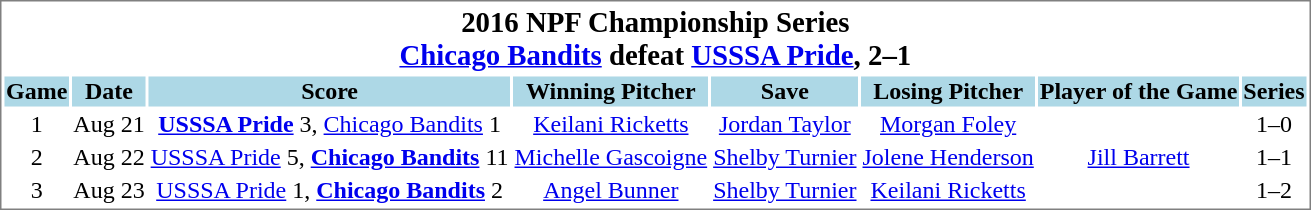<table cellpadding="1"  style="min-width:45em;text-align:center;font-size:100%; border:1px solid gray;">
<tr style="font-size:larger;">
<th colspan=8>2016 NPF Championship Series<br><a href='#'>Chicago Bandits</a> defeat <a href='#'>USSSA Pride</a>, 2–1</th>
</tr>
<tr style="background:lightblue;">
<th>Game</th>
<th>Date</th>
<th>Score</th>
<th>Winning Pitcher</th>
<th>Save</th>
<th>Losing Pitcher</th>
<th>Player of the Game</th>
<th>Series<br></th>
</tr>
<tr>
<td>1</td>
<td>Aug 21</td>
<td><strong><a href='#'>USSSA Pride</a></strong> 3, <a href='#'>Chicago Bandits</a> 1</td>
<td><a href='#'>Keilani Ricketts</a></td>
<td><a href='#'>Jordan Taylor</a></td>
<td><a href='#'>Morgan Foley</a></td>
<td></td>
<td>1–0</td>
</tr>
<tr>
<td>2</td>
<td>Aug 22</td>
<td><a href='#'>USSSA Pride</a> 5, <strong><a href='#'>Chicago Bandits</a></strong> 11</td>
<td><a href='#'>Michelle Gascoigne</a></td>
<td><a href='#'>Shelby Turnier</a></td>
<td><a href='#'>Jolene Henderson</a></td>
<td><a href='#'>Jill Barrett</a></td>
<td>1–1</td>
</tr>
<tr>
<td>3</td>
<td>Aug 23</td>
<td><a href='#'>USSSA Pride</a> 1, <strong><a href='#'>Chicago Bandits</a></strong> 2</td>
<td><a href='#'>Angel Bunner</a></td>
<td><a href='#'>Shelby Turnier</a></td>
<td><a href='#'>Keilani Ricketts</a></td>
<td></td>
<td>1–2</td>
</tr>
</table>
